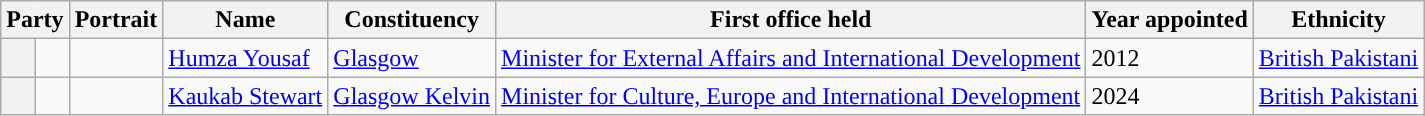<table class="wikitable sortable">
<tr>
<th colspan=2>Party</th>
<th>Portrait</th>
<th>Name</th>
<th>Constituency</th>
<th>First office held</th>
<th>Year appointed</th>
<th>Ethnicity</th>
</tr>
<tr>
<th style="background-color: "></th>
<td></td>
<td></td>
<td><a href='#'>Humza Yousaf</a></td>
<td><a href='#'>Glasgow</a></td>
<td><a href='#'>Minister for External Affairs and International Development</a></td>
<td>2012</td>
<td><a href='#'>British Pakistani</a></td>
</tr>
<tr>
<th style="background-color: "></th>
<td></td>
<td></td>
<td><a href='#'>Kaukab Stewart</a></td>
<td><a href='#'>Glasgow Kelvin</a></td>
<td><a href='#'>Minister for Culture, Europe and International Development</a></td>
<td>2024</td>
<td><a href='#'>British Pakistani</a></td>
</tr>
</table>
